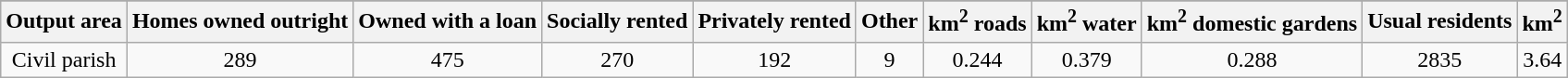<table class="wikitable">
<tr>
</tr>
<tr>
<th>Output area</th>
<th>Homes owned outright</th>
<th>Owned with a loan</th>
<th>Socially rented</th>
<th>Privately rented</th>
<th>Other</th>
<th>km<sup>2</sup> roads</th>
<th>km<sup>2</sup> water</th>
<th>km<sup>2</sup> domestic gardens</th>
<th>Usual residents</th>
<th>km<sup>2</sup></th>
</tr>
<tr align=center>
<td>Civil parish</td>
<td>289</td>
<td>475</td>
<td>270</td>
<td>192</td>
<td>9</td>
<td>0.244</td>
<td>0.379</td>
<td>0.288</td>
<td>2835</td>
<td>3.64</td>
</tr>
</table>
